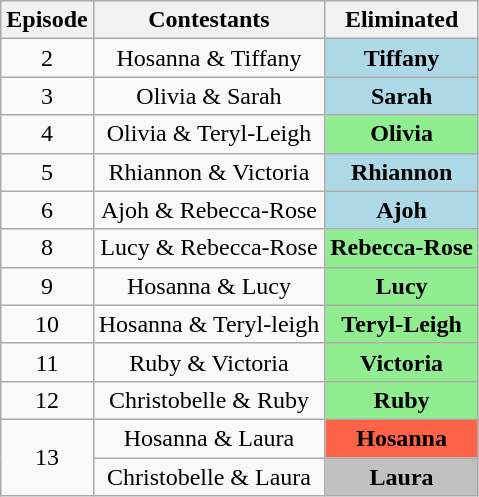<table class="wikitable" border="2" style="text-align:center">
<tr>
<th>Episode</th>
<th>Contestants</th>
<th>Eliminated</th>
</tr>
<tr>
<td>2</td>
<td>Hosanna & Tiffany</td>
<td style="background:lightblue"><strong>Tiffany</strong></td>
</tr>
<tr>
<td>3</td>
<td>Olivia & Sarah</td>
<td style="background:lightblue"><strong>Sarah</strong></td>
</tr>
<tr>
<td>4</td>
<td>Olivia & Teryl-Leigh</td>
<td style="background:lightgreen"><strong>Olivia</strong></td>
</tr>
<tr>
<td>5</td>
<td>Rhiannon & Victoria</td>
<td style="background:lightblue"><strong>Rhiannon</strong></td>
</tr>
<tr>
<td>6</td>
<td>Ajoh & Rebecca-Rose</td>
<td style="background:lightblue"><strong>Ajoh</strong></td>
</tr>
<tr>
<td>8</td>
<td>Lucy & Rebecca-Rose</td>
<td style="background:lightgreen"><strong>Rebecca-Rose</strong></td>
</tr>
<tr>
<td>9</td>
<td>Hosanna & Lucy</td>
<td style="background:lightgreen"><strong>Lucy</strong></td>
</tr>
<tr>
<td>10</td>
<td>Hosanna & Teryl-leigh</td>
<td style="background:lightgreen"><strong>Teryl-Leigh</strong></td>
</tr>
<tr>
<td>11</td>
<td>Ruby & Victoria</td>
<td style="background:lightgreen"><strong>Victoria</strong></td>
</tr>
<tr>
<td>12</td>
<td>Christobelle & Ruby</td>
<td style="background:lightgreen"><strong>Ruby</strong></td>
</tr>
<tr>
<td rowspan=2>13</td>
<td>Hosanna & Laura</td>
<td style="background:Tomato"><strong>Hosanna</strong></td>
</tr>
<tr>
<td>Christobelle & Laura</td>
<td style="background:silver"><strong>Laura</strong></td>
</tr>
</table>
